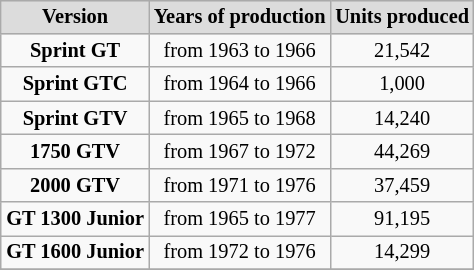<table class="wikitable" style="text-align:center; font-size:85%; float:right">
<tr>
<th style="background:#DCDCDC" align="center" valign="middle"><strong>Version</strong></th>
<th style="background:#DCDCDC" align="center" valign="middle"><strong>Years of production</strong></th>
<th style="background:#DCDCDC" align="center" valign="middle"><strong>Units produced</strong></th>
</tr>
<tr>
<td><strong>Sprint GT</strong></td>
<td>from 1963 to 1966</td>
<td>21,542</td>
</tr>
<tr>
<td><strong>Sprint GTC</strong></td>
<td>from 1964 to 1966</td>
<td>1,000</td>
</tr>
<tr>
<td><strong>Sprint GTV</strong></td>
<td>from 1965 to 1968</td>
<td>14,240</td>
</tr>
<tr>
<td><strong>1750 GTV</strong></td>
<td>from 1967 to 1972</td>
<td>44,269</td>
</tr>
<tr>
<td><strong>2000 GTV</strong></td>
<td>from 1971 to 1976</td>
<td>37,459</td>
</tr>
<tr>
<td><strong>GT 1300 Junior</strong></td>
<td>from 1965 to 1977</td>
<td>91,195</td>
</tr>
<tr>
<td><strong>GT 1600 Junior</strong></td>
<td>from 1972 to 1976</td>
<td>14,299</td>
</tr>
<tr>
</tr>
</table>
